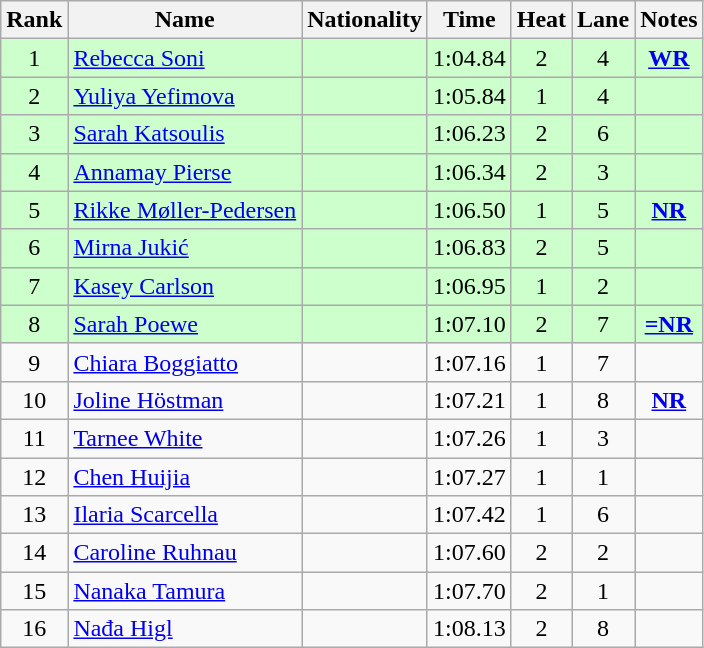<table class="wikitable sortable" style="text-align:center">
<tr>
<th>Rank</th>
<th>Name</th>
<th>Nationality</th>
<th>Time</th>
<th>Heat</th>
<th>Lane</th>
<th>Notes</th>
</tr>
<tr bgcolor=ccffcc>
<td>1</td>
<td align=left><a href='#'>Rebecca Soni</a></td>
<td align=left></td>
<td>1:04.84</td>
<td>2</td>
<td>4</td>
<td><strong><a href='#'>WR</a></strong></td>
</tr>
<tr bgcolor=ccffcc>
<td>2</td>
<td align=left><a href='#'>Yuliya Yefimova</a></td>
<td align=left></td>
<td>1:05.84</td>
<td>1</td>
<td>4</td>
<td></td>
</tr>
<tr bgcolor=ccffcc>
<td>3</td>
<td align=left><a href='#'>Sarah Katsoulis</a></td>
<td align=left></td>
<td>1:06.23</td>
<td>2</td>
<td>6</td>
<td></td>
</tr>
<tr bgcolor=ccffcc>
<td>4</td>
<td align=left><a href='#'>Annamay Pierse</a></td>
<td align=left></td>
<td>1:06.34</td>
<td>2</td>
<td>3</td>
<td></td>
</tr>
<tr bgcolor=ccffcc>
<td>5</td>
<td align=left><a href='#'>Rikke Møller-Pedersen</a></td>
<td align=left></td>
<td>1:06.50</td>
<td>1</td>
<td>5</td>
<td><strong><a href='#'>NR</a></strong></td>
</tr>
<tr bgcolor=ccffcc>
<td>6</td>
<td align=left><a href='#'>Mirna Jukić</a></td>
<td align=left></td>
<td>1:06.83</td>
<td>2</td>
<td>5</td>
<td></td>
</tr>
<tr bgcolor=ccffcc>
<td>7</td>
<td align=left><a href='#'>Kasey Carlson</a></td>
<td align=left></td>
<td>1:06.95</td>
<td>1</td>
<td>2</td>
<td></td>
</tr>
<tr bgcolor=ccffcc>
<td>8</td>
<td align=left><a href='#'>Sarah Poewe</a></td>
<td align=left></td>
<td>1:07.10</td>
<td>2</td>
<td>7</td>
<td><strong><a href='#'>=NR</a></strong></td>
</tr>
<tr>
<td>9</td>
<td align=left><a href='#'>Chiara Boggiatto</a></td>
<td align=left></td>
<td>1:07.16</td>
<td>1</td>
<td>7</td>
<td></td>
</tr>
<tr>
<td>10</td>
<td align=left><a href='#'>Joline Höstman</a></td>
<td align=left></td>
<td>1:07.21</td>
<td>1</td>
<td>8</td>
<td><strong><a href='#'>NR</a></strong></td>
</tr>
<tr>
<td>11</td>
<td align=left><a href='#'>Tarnee White</a></td>
<td align=left></td>
<td>1:07.26</td>
<td>1</td>
<td>3</td>
<td></td>
</tr>
<tr>
<td>12</td>
<td align=left><a href='#'>Chen Huijia</a></td>
<td align=left></td>
<td>1:07.27</td>
<td>1</td>
<td>1</td>
<td></td>
</tr>
<tr>
<td>13</td>
<td align=left><a href='#'>Ilaria Scarcella</a></td>
<td align=left></td>
<td>1:07.42</td>
<td>1</td>
<td>6</td>
<td></td>
</tr>
<tr>
<td>14</td>
<td align=left><a href='#'>Caroline Ruhnau</a></td>
<td align=left></td>
<td>1:07.60</td>
<td>2</td>
<td>2</td>
<td></td>
</tr>
<tr>
<td>15</td>
<td align=left><a href='#'>Nanaka Tamura</a></td>
<td align=left></td>
<td>1:07.70</td>
<td>2</td>
<td>1</td>
<td></td>
</tr>
<tr>
<td>16</td>
<td align=left><a href='#'>Nađa Higl</a></td>
<td align=left></td>
<td>1:08.13</td>
<td>2</td>
<td>8</td>
<td></td>
</tr>
</table>
